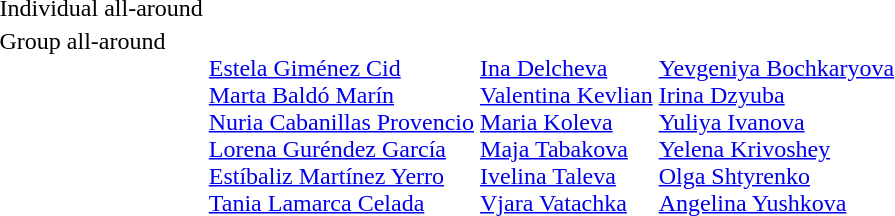<table>
<tr valign="top">
<td>Individual all-around<br></td>
<td></td>
<td></td>
<td></td>
</tr>
<tr valign="top">
<td>Group all-around<br></td>
<td><br><a href='#'>Estela Giménez Cid</a><br><a href='#'>Marta Baldó Marín</a><br><a href='#'>Nuria Cabanillas Provencio</a><br><a href='#'>Lorena Guréndez García</a><br><a href='#'>Estíbaliz Martínez Yerro</a><br><a href='#'>Tania Lamarca Celada</a></td>
<td><br><a href='#'>Ina Delcheva</a><br><a href='#'>Valentina Kevlian</a><br><a href='#'>Maria Koleva</a><br><a href='#'>Maja Tabakova</a><br><a href='#'>Ivelina Taleva</a><br><a href='#'>Vjara Vatachka</a></td>
<td><br><a href='#'>Yevgeniya Bochkaryova</a><br><a href='#'>Irina Dzyuba</a><br><a href='#'>Yuliya Ivanova</a><br><a href='#'>Yelena Krivoshey</a><br><a href='#'>Olga Shtyrenko</a><br><a href='#'>Angelina Yushkova</a></td>
</tr>
</table>
